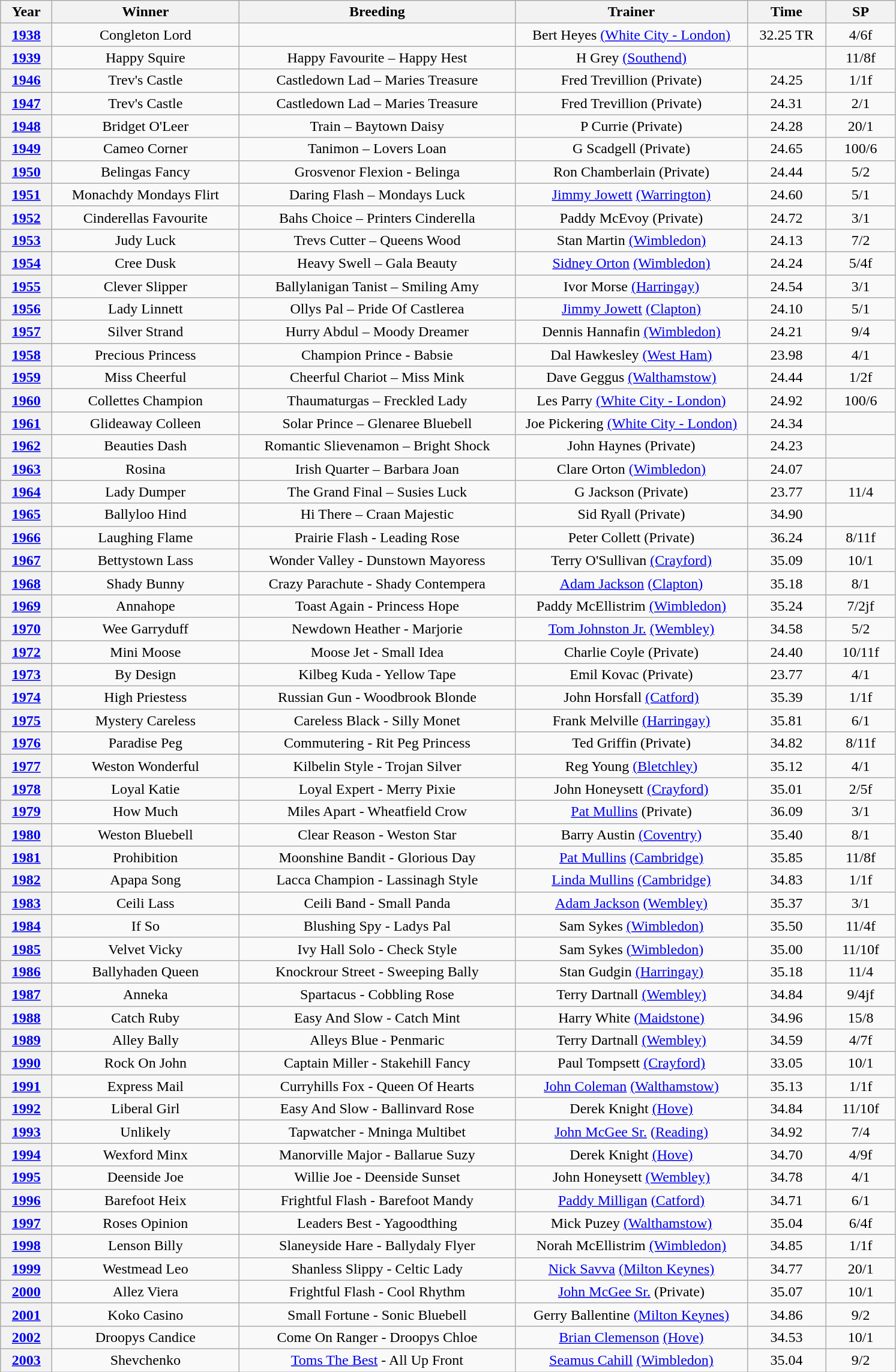<table class="wikitable" style="text-align:center">
<tr>
<th width=50>Year</th>
<th width=200>Winner</th>
<th width=300>Breeding</th>
<th width=250>Trainer</th>
<th width=80>Time</th>
<th width=70>SP</th>
</tr>
<tr>
<th><a href='#'>1938</a></th>
<td>Congleton Lord</td>
<td></td>
<td>Bert Heyes <a href='#'>(White City - London)</a></td>
<td>32.25 TR</td>
<td>4/6f</td>
</tr>
<tr>
<th><a href='#'>1939</a></th>
<td>Happy Squire</td>
<td>Happy Favourite – Happy Hest</td>
<td>H Grey <a href='#'>(Southend)</a></td>
<td></td>
<td>11/8f</td>
</tr>
<tr>
<th><a href='#'>1946</a></th>
<td>Trev's Castle</td>
<td>Castledown Lad – Maries Treasure</td>
<td>Fred Trevillion (Private)</td>
<td>24.25</td>
<td>1/1f</td>
</tr>
<tr>
<th><a href='#'>1947</a></th>
<td>Trev's Castle</td>
<td>Castledown Lad – Maries Treasure</td>
<td>Fred Trevillion (Private)</td>
<td>24.31</td>
<td>2/1</td>
</tr>
<tr>
<th><a href='#'>1948</a></th>
<td>Bridget O'Leer</td>
<td>Train – Baytown Daisy</td>
<td>P Currie (Private)</td>
<td>24.28</td>
<td>20/1</td>
</tr>
<tr>
<th><a href='#'>1949</a></th>
<td>Cameo Corner</td>
<td>Tanimon – Lovers Loan</td>
<td>G Scadgell (Private)</td>
<td>24.65</td>
<td>100/6</td>
</tr>
<tr>
<th><a href='#'>1950</a></th>
<td>Belingas Fancy</td>
<td>Grosvenor Flexion - Belinga</td>
<td>Ron Chamberlain (Private)</td>
<td>24.44</td>
<td>5/2</td>
</tr>
<tr>
<th><a href='#'>1951</a></th>
<td>Monachdy Mondays Flirt</td>
<td>Daring Flash – Mondays Luck</td>
<td><a href='#'>Jimmy Jowett</a> <a href='#'>(Warrington)</a></td>
<td>24.60</td>
<td>5/1</td>
</tr>
<tr>
<th><a href='#'>1952</a></th>
<td>Cinderellas Favourite</td>
<td>Bahs Choice – Printers Cinderella</td>
<td>Paddy McEvoy (Private)</td>
<td>24.72</td>
<td>3/1</td>
</tr>
<tr>
<th><a href='#'>1953</a></th>
<td>Judy Luck</td>
<td>Trevs Cutter – Queens Wood</td>
<td>Stan Martin <a href='#'>(Wimbledon)</a></td>
<td>24.13</td>
<td>7/2</td>
</tr>
<tr>
<th><a href='#'>1954</a></th>
<td>Cree Dusk</td>
<td>Heavy Swell – Gala Beauty</td>
<td><a href='#'>Sidney Orton</a> <a href='#'>(Wimbledon)</a></td>
<td>24.24</td>
<td>5/4f</td>
</tr>
<tr>
<th><a href='#'>1955</a></th>
<td>Clever Slipper</td>
<td>Ballylanigan Tanist – Smiling Amy</td>
<td>Ivor Morse <a href='#'>(Harringay)</a></td>
<td>24.54</td>
<td>3/1</td>
</tr>
<tr>
<th><a href='#'>1956</a></th>
<td>Lady Linnett</td>
<td>Ollys Pal – Pride Of Castlerea</td>
<td><a href='#'>Jimmy Jowett</a> <a href='#'>(Clapton)</a></td>
<td>24.10</td>
<td>5/1</td>
</tr>
<tr>
<th><a href='#'>1957</a></th>
<td>Silver Strand</td>
<td>Hurry Abdul – Moody Dreamer</td>
<td>Dennis Hannafin <a href='#'>(Wimbledon)</a></td>
<td>24.21</td>
<td>9/4</td>
</tr>
<tr>
<th><a href='#'>1958</a></th>
<td>Precious Princess</td>
<td>Champion Prince - Babsie</td>
<td>Dal Hawkesley <a href='#'>(West Ham)</a></td>
<td>23.98</td>
<td>4/1</td>
</tr>
<tr>
<th><a href='#'>1959</a></th>
<td>Miss Cheerful</td>
<td>Cheerful Chariot – Miss Mink</td>
<td>Dave Geggus <a href='#'>(Walthamstow)</a></td>
<td>24.44</td>
<td>1/2f</td>
</tr>
<tr>
<th><a href='#'>1960</a></th>
<td>Collettes Champion</td>
<td>Thaumaturgas – Freckled Lady</td>
<td>Les Parry <a href='#'>(White City - London)</a></td>
<td>24.92</td>
<td>100/6</td>
</tr>
<tr>
<th><a href='#'>1961</a></th>
<td>Glideaway Colleen</td>
<td>Solar Prince – Glenaree Bluebell</td>
<td>Joe Pickering <a href='#'>(White City - London)</a></td>
<td>24.34</td>
<td></td>
</tr>
<tr>
<th><a href='#'>1962</a></th>
<td>Beauties Dash</td>
<td>Romantic Slievenamon – Bright Shock</td>
<td>John Haynes (Private)</td>
<td>24.23</td>
<td></td>
</tr>
<tr>
<th><a href='#'>1963</a></th>
<td>Rosina</td>
<td>Irish Quarter – Barbara Joan</td>
<td>Clare Orton <a href='#'>(Wimbledon)</a></td>
<td>24.07</td>
<td></td>
</tr>
<tr>
<th><a href='#'>1964</a></th>
<td>Lady Dumper</td>
<td>The Grand Final – Susies Luck</td>
<td>G Jackson (Private)</td>
<td>23.77</td>
<td>11/4</td>
</tr>
<tr>
<th><a href='#'>1965</a></th>
<td>Ballyloo Hind</td>
<td>Hi There – Craan Majestic</td>
<td>Sid Ryall (Private)</td>
<td>34.90</td>
<td></td>
</tr>
<tr>
<th><a href='#'>1966</a></th>
<td>Laughing Flame</td>
<td>Prairie Flash - Leading Rose</td>
<td>Peter Collett (Private)</td>
<td>36.24</td>
<td>8/11f</td>
</tr>
<tr>
<th><a href='#'>1967</a></th>
<td>Bettystown Lass</td>
<td>Wonder Valley - Dunstown Mayoress</td>
<td>Terry O'Sullivan <a href='#'>(Crayford)</a></td>
<td>35.09</td>
<td>10/1</td>
</tr>
<tr>
<th><a href='#'>1968</a></th>
<td>Shady Bunny</td>
<td>Crazy Parachute - Shady Contempera</td>
<td><a href='#'>Adam Jackson</a> <a href='#'>(Clapton)</a></td>
<td>35.18</td>
<td>8/1</td>
</tr>
<tr>
<th><a href='#'>1969</a></th>
<td>Annahope</td>
<td>Toast Again - Princess Hope</td>
<td>Paddy McEllistrim <a href='#'>(Wimbledon)</a></td>
<td>35.24</td>
<td>7/2jf</td>
</tr>
<tr>
<th><a href='#'>1970</a></th>
<td>Wee Garryduff</td>
<td>Newdown Heather - Marjorie</td>
<td><a href='#'>Tom Johnston Jr.</a> <a href='#'>(Wembley)</a></td>
<td>34.58</td>
<td>5/2</td>
</tr>
<tr>
<th><a href='#'>1972</a></th>
<td>Mini Moose</td>
<td>Moose Jet - Small Idea</td>
<td>Charlie Coyle (Private)</td>
<td>24.40</td>
<td>10/11f</td>
</tr>
<tr>
<th><a href='#'>1973</a></th>
<td>By Design</td>
<td>Kilbeg Kuda - Yellow Tape</td>
<td>Emil Kovac (Private)</td>
<td>23.77</td>
<td>4/1</td>
</tr>
<tr>
<th><a href='#'>1974</a></th>
<td>High Priestess</td>
<td>Russian Gun - Woodbrook Blonde</td>
<td>John Horsfall <a href='#'>(Catford)</a></td>
<td>35.39</td>
<td>1/1f</td>
</tr>
<tr>
<th><a href='#'>1975</a></th>
<td>Mystery Careless</td>
<td>Careless Black - Silly Monet</td>
<td>Frank Melville <a href='#'>(Harringay)</a></td>
<td>35.81</td>
<td>6/1</td>
</tr>
<tr>
<th><a href='#'>1976</a></th>
<td>Paradise Peg</td>
<td>Commutering - Rit Peg Princess</td>
<td>Ted Griffin (Private)</td>
<td>34.82</td>
<td>8/11f</td>
</tr>
<tr>
<th><a href='#'>1977</a></th>
<td>Weston Wonderful</td>
<td>Kilbelin Style - Trojan Silver</td>
<td>Reg Young <a href='#'>(Bletchley)</a></td>
<td>35.12</td>
<td>4/1</td>
</tr>
<tr>
<th><a href='#'>1978</a></th>
<td>Loyal Katie</td>
<td>Loyal Expert - Merry Pixie</td>
<td>John Honeysett <a href='#'>(Crayford)</a></td>
<td>35.01</td>
<td>2/5f</td>
</tr>
<tr>
<th><a href='#'>1979</a></th>
<td>How Much </td>
<td>Miles Apart - Wheatfield Crow</td>
<td><a href='#'>Pat Mullins</a> (Private)</td>
<td>36.09</td>
<td>3/1</td>
</tr>
<tr>
<th><a href='#'>1980</a></th>
<td>Weston Bluebell</td>
<td>Clear Reason - Weston Star</td>
<td>Barry Austin <a href='#'>(Coventry)</a></td>
<td>35.40</td>
<td>8/1</td>
</tr>
<tr>
<th><a href='#'>1981</a></th>
<td>Prohibition</td>
<td>Moonshine Bandit - Glorious Day</td>
<td><a href='#'>Pat Mullins</a> <a href='#'>(Cambridge)</a></td>
<td>35.85</td>
<td>11/8f</td>
</tr>
<tr>
<th><a href='#'>1982</a></th>
<td>Apapa Song</td>
<td>Lacca Champion - Lassinagh Style</td>
<td><a href='#'>Linda Mullins</a> <a href='#'>(Cambridge)</a></td>
<td>34.83</td>
<td>1/1f</td>
</tr>
<tr>
<th><a href='#'>1983</a></th>
<td>Ceili Lass</td>
<td>Ceili Band - Small Panda</td>
<td><a href='#'>Adam Jackson</a> <a href='#'>(Wembley)</a></td>
<td>35.37</td>
<td>3/1</td>
</tr>
<tr>
<th><a href='#'>1984</a></th>
<td>If So</td>
<td>Blushing Spy - Ladys Pal</td>
<td>Sam Sykes <a href='#'>(Wimbledon)</a></td>
<td>35.50</td>
<td>11/4f</td>
</tr>
<tr>
<th><a href='#'>1985</a></th>
<td>Velvet Vicky</td>
<td>Ivy Hall Solo - Check Style</td>
<td>Sam Sykes <a href='#'>(Wimbledon)</a></td>
<td>35.00</td>
<td>11/10f</td>
</tr>
<tr>
<th><a href='#'>1986</a></th>
<td>Ballyhaden Queen</td>
<td>Knockrour Street - Sweeping Bally</td>
<td>Stan Gudgin <a href='#'>(Harringay)</a></td>
<td>35.18</td>
<td>11/4</td>
</tr>
<tr>
<th><a href='#'>1987</a></th>
<td>Anneka </td>
<td>Spartacus - Cobbling Rose</td>
<td>Terry Dartnall <a href='#'>(Wembley)</a></td>
<td>34.84</td>
<td>9/4jf</td>
</tr>
<tr>
<th><a href='#'>1988</a></th>
<td>Catch Ruby</td>
<td>Easy And Slow - Catch Mint</td>
<td>Harry White <a href='#'>(Maidstone)</a></td>
<td>34.96</td>
<td>15/8</td>
</tr>
<tr>
<th><a href='#'>1989</a></th>
<td>Alley Bally</td>
<td>Alleys Blue - Penmaric</td>
<td>Terry Dartnall <a href='#'>(Wembley)</a></td>
<td>34.59</td>
<td>4/7f</td>
</tr>
<tr>
<th><a href='#'>1990</a></th>
<td>Rock On John</td>
<td>Captain Miller - Stakehill Fancy</td>
<td>Paul Tompsett <a href='#'>(Crayford)</a></td>
<td>33.05</td>
<td>10/1</td>
</tr>
<tr>
<th><a href='#'>1991</a></th>
<td>Express Mail</td>
<td>Curryhills Fox - Queen Of Hearts</td>
<td><a href='#'>John Coleman</a> <a href='#'>(Walthamstow)</a></td>
<td>35.13</td>
<td>1/1f</td>
</tr>
<tr>
<th><a href='#'>1992</a></th>
<td>Liberal Girl</td>
<td>Easy And Slow - Ballinvard Rose</td>
<td>Derek Knight <a href='#'>(Hove)</a></td>
<td>34.84</td>
<td>11/10f</td>
</tr>
<tr>
<th><a href='#'>1993</a></th>
<td>Unlikely</td>
<td>Tapwatcher - Mninga Multibet</td>
<td><a href='#'>John McGee Sr.</a> <a href='#'>(Reading)</a></td>
<td>34.92</td>
<td>7/4</td>
</tr>
<tr>
<th><a href='#'>1994</a></th>
<td>Wexford Minx</td>
<td>Manorville Major - Ballarue Suzy</td>
<td>Derek Knight <a href='#'>(Hove)</a></td>
<td>34.70</td>
<td>4/9f</td>
</tr>
<tr>
<th><a href='#'>1995</a></th>
<td>Deenside Joe</td>
<td>Willie Joe - Deenside Sunset</td>
<td>John Honeysett <a href='#'>(Wembley)</a></td>
<td>34.78</td>
<td>4/1</td>
</tr>
<tr>
<th><a href='#'>1996</a></th>
<td>Barefoot Heix</td>
<td>Frightful Flash - Barefoot Mandy</td>
<td><a href='#'>Paddy Milligan</a> <a href='#'>(Catford)</a></td>
<td>34.71</td>
<td>6/1</td>
</tr>
<tr>
<th><a href='#'>1997</a></th>
<td>Roses Opinion </td>
<td>Leaders Best - Yagoodthing</td>
<td>Mick Puzey <a href='#'>(Walthamstow)</a></td>
<td>35.04</td>
<td>6/4f</td>
</tr>
<tr>
<th><a href='#'>1998</a></th>
<td>Lenson Billy </td>
<td>Slaneyside Hare - Ballydaly Flyer</td>
<td>Norah McEllistrim <a href='#'>(Wimbledon)</a></td>
<td>34.85</td>
<td>1/1f</td>
</tr>
<tr>
<th><a href='#'>1999</a></th>
<td>Westmead Leo </td>
<td>Shanless Slippy - Celtic Lady</td>
<td><a href='#'>Nick Savva</a> <a href='#'>(Milton Keynes)</a></td>
<td>34.77</td>
<td>20/1</td>
</tr>
<tr>
<th><a href='#'>2000</a></th>
<td>Allez Viera </td>
<td>Frightful Flash - Cool Rhythm</td>
<td><a href='#'>John McGee Sr.</a> (Private)</td>
<td>35.07</td>
<td>10/1</td>
</tr>
<tr>
<th><a href='#'>2001</a></th>
<td>Koko Casino </td>
<td>Small Fortune - Sonic Bluebell</td>
<td>Gerry Ballentine <a href='#'>(Milton Keynes)</a></td>
<td>34.86</td>
<td>9/2</td>
</tr>
<tr>
<th><a href='#'>2002</a></th>
<td>Droopys Candice </td>
<td>Come On Ranger - Droopys Chloe</td>
<td><a href='#'>Brian Clemenson</a> <a href='#'>(Hove)</a></td>
<td>34.53</td>
<td>10/1</td>
</tr>
<tr>
<th><a href='#'>2003</a></th>
<td>Shevchenko </td>
<td><a href='#'>Toms The Best</a> - All Up Front</td>
<td><a href='#'>Seamus Cahill</a> <a href='#'>(Wimbledon)</a></td>
<td>35.04</td>
<td>9/2</td>
</tr>
</table>
